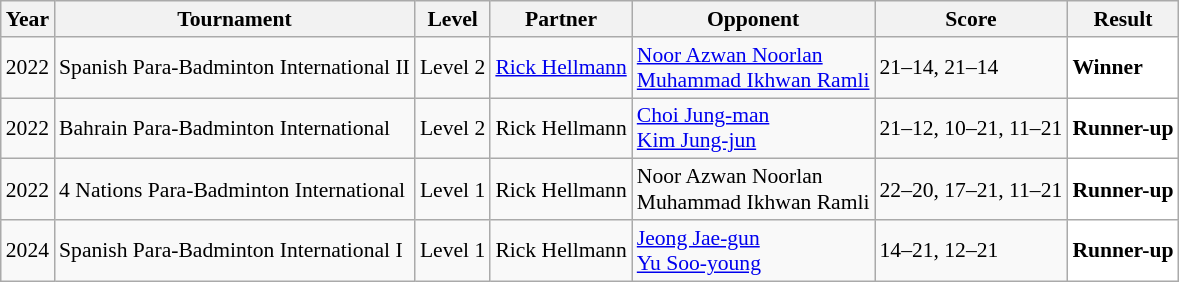<table class="sortable wikitable" style="font-size: 90%;">
<tr>
<th>Year</th>
<th>Tournament</th>
<th>Level</th>
<th>Partner</th>
<th>Opponent</th>
<th>Score</th>
<th>Result</th>
</tr>
<tr>
<td align="center">2022</td>
<td align="left">Spanish Para-Badminton International II</td>
<td align="left">Level 2</td>
<td> <a href='#'>Rick Hellmann</a></td>
<td align="left"> <a href='#'>Noor Azwan Noorlan</a><br> <a href='#'>Muhammad Ikhwan Ramli</a></td>
<td align="left">21–14, 21–14</td>
<td style="text-align:left; background:white"> <strong>Winner</strong></td>
</tr>
<tr>
<td align="center">2022</td>
<td align="left">Bahrain Para-Badminton International</td>
<td align="left">Level 2</td>
<td> Rick Hellmann</td>
<td align="left"> <a href='#'>Choi Jung-man</a><br> <a href='#'>Kim Jung-jun</a></td>
<td align="left">21–12, 10–21, 11–21</td>
<td style="text-align:left; background:white"> <strong>Runner-up</strong></td>
</tr>
<tr>
<td align="center">2022</td>
<td align="left">4 Nations Para-Badminton International</td>
<td align="left">Level 1</td>
<td> Rick Hellmann</td>
<td align="left"> Noor Azwan Noorlan<br> Muhammad Ikhwan Ramli</td>
<td align="left">22–20, 17–21, 11–21</td>
<td style="text-align:left; background:white"> <strong>Runner-up</strong></td>
</tr>
<tr>
<td align="center">2024</td>
<td align="left">Spanish Para-Badminton International I</td>
<td align="left">Level 1</td>
<td> Rick Hellmann</td>
<td align="left"> <a href='#'>Jeong Jae-gun</a><br> <a href='#'>Yu Soo-young</a></td>
<td align="left">14–21, 12–21</td>
<td style="text-align:left; background:white"> <strong>Runner-up</strong></td>
</tr>
</table>
